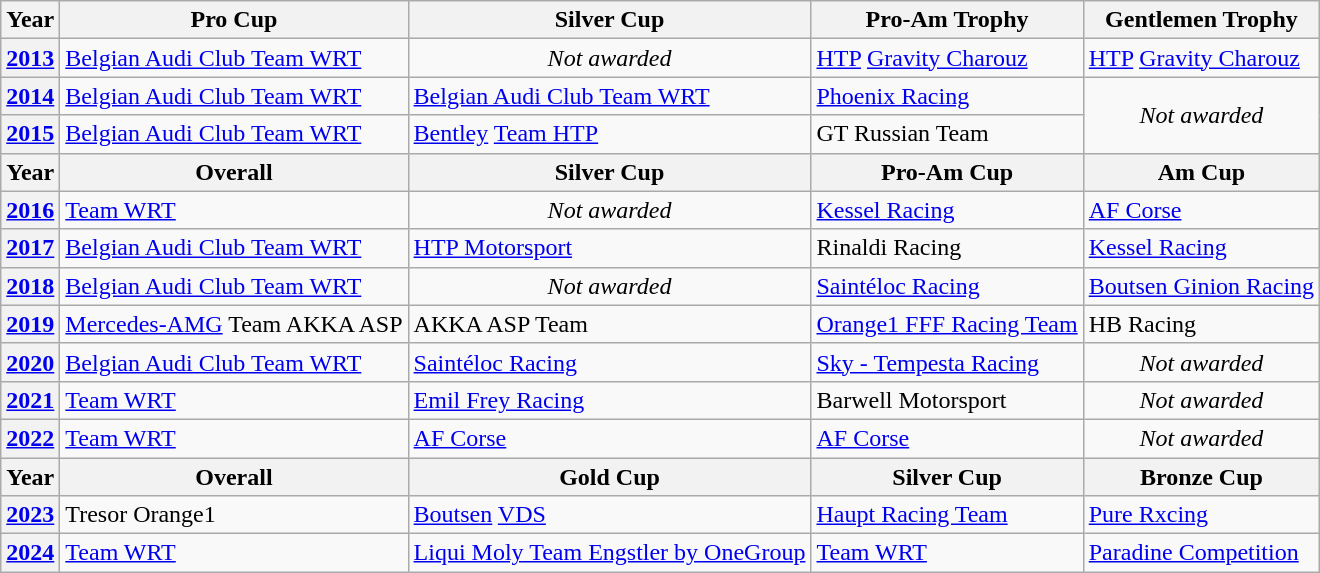<table class="wikitable">
<tr>
<th>Year</th>
<th>Pro Cup</th>
<th>Silver Cup</th>
<th>Pro-Am Trophy</th>
<th>Gentlemen Trophy</th>
</tr>
<tr>
<th><a href='#'>2013</a></th>
<td> <a href='#'>Belgian Audi Club Team WRT</a></td>
<td align=center><em>Not awarded</em></td>
<td> <a href='#'>HTP</a> <a href='#'>Gravity Charouz</a></td>
<td> <a href='#'>HTP</a> <a href='#'>Gravity Charouz</a></td>
</tr>
<tr>
<th><a href='#'>2014</a></th>
<td> <a href='#'>Belgian Audi Club Team WRT</a></td>
<td> <a href='#'>Belgian Audi Club Team WRT</a></td>
<td> <a href='#'>Phoenix Racing</a></td>
<td rowspan=2 align=center><em>Not awarded</em></td>
</tr>
<tr>
<th><a href='#'>2015</a></th>
<td> <a href='#'>Belgian Audi Club Team WRT</a></td>
<td> <a href='#'>Bentley</a> <a href='#'>Team HTP</a></td>
<td> GT Russian Team</td>
</tr>
<tr>
<th>Year</th>
<th>Overall</th>
<th>Silver Cup</th>
<th>Pro-Am Cup</th>
<th>Am Cup</th>
</tr>
<tr>
<th><a href='#'>2016</a></th>
<td> <a href='#'>Team WRT</a></td>
<td align=center><em>Not awarded</em></td>
<td> <a href='#'>Kessel Racing</a></td>
<td> <a href='#'>AF Corse</a></td>
</tr>
<tr>
<th><a href='#'>2017</a></th>
<td> <a href='#'>Belgian Audi Club Team WRT</a></td>
<td> <a href='#'>HTP Motorsport</a></td>
<td> Rinaldi Racing</td>
<td> <a href='#'>Kessel Racing</a></td>
</tr>
<tr>
<th><a href='#'>2018</a></th>
<td> <a href='#'>Belgian Audi Club Team WRT</a></td>
<td align=center><em>Not awarded</em></td>
<td> <a href='#'>Saintéloc Racing</a></td>
<td> <a href='#'>Boutsen Ginion Racing</a></td>
</tr>
<tr>
<th><a href='#'>2019</a></th>
<td> <a href='#'>Mercedes-AMG</a> Team AKKA ASP</td>
<td> AKKA ASP Team</td>
<td> <a href='#'>Orange1 FFF Racing Team</a></td>
<td> HB Racing</td>
</tr>
<tr>
<th><a href='#'>2020</a></th>
<td> <a href='#'>Belgian Audi Club Team WRT</a></td>
<td> <a href='#'>Saintéloc Racing</a></td>
<td> <a href='#'>Sky - Tempesta Racing</a></td>
<td align=center><em>Not awarded</em></td>
</tr>
<tr>
<th><a href='#'>2021</a></th>
<td> <a href='#'>Team WRT</a></td>
<td> <a href='#'>Emil Frey Racing</a></td>
<td> Barwell Motorsport</td>
<td align=center><em>Not awarded</em></td>
</tr>
<tr>
<th><a href='#'>2022</a></th>
<td> <a href='#'>Team WRT</a></td>
<td> <a href='#'>AF Corse</a></td>
<td> <a href='#'>AF Corse</a></td>
<td align=center><em>Not awarded</em></td>
</tr>
<tr>
<th>Year</th>
<th>Overall</th>
<th>Gold Cup</th>
<th>Silver Cup</th>
<th>Bronze Cup</th>
</tr>
<tr>
<th><a href='#'>2023</a></th>
<td> Tresor Orange1</td>
<td> <a href='#'>Boutsen</a> <a href='#'>VDS</a></td>
<td> <a href='#'>Haupt Racing Team</a></td>
<td> <a href='#'>Pure Rxcing</a></td>
</tr>
<tr>
<th><a href='#'>2024</a></th>
<td> <a href='#'>Team WRT</a></td>
<td> <a href='#'>Liqui Moly Team Engstler by OneGroup</a></td>
<td> <a href='#'>Team WRT</a></td>
<td> <a href='#'>Paradine Competition</a></td>
</tr>
</table>
